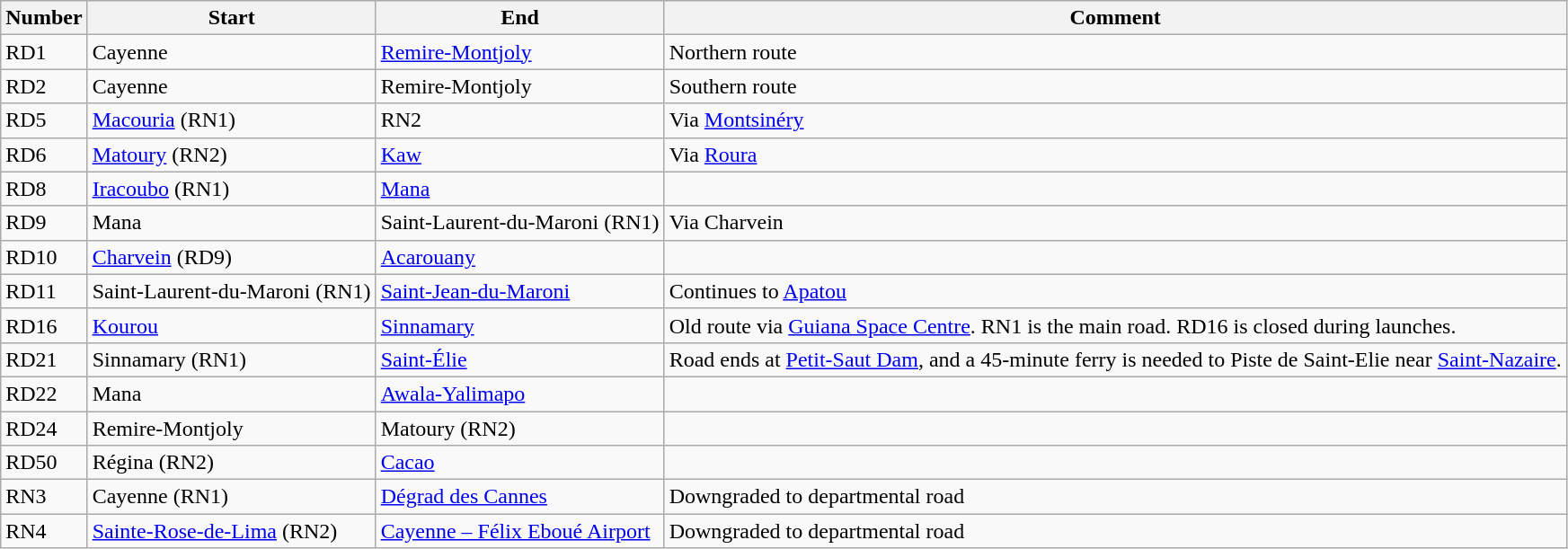<table class="wikitable">
<tr>
<th>Number</th>
<th>Start</th>
<th>End</th>
<th>Comment</th>
</tr>
<tr>
<td>RD1</td>
<td>Cayenne</td>
<td><a href='#'>Remire-Montjoly</a></td>
<td>Northern route</td>
</tr>
<tr>
<td>RD2</td>
<td>Cayenne</td>
<td>Remire-Montjoly</td>
<td>Southern route</td>
</tr>
<tr>
<td>RD5</td>
<td><a href='#'>Macouria</a> (RN1)</td>
<td>RN2</td>
<td>Via <a href='#'>Montsinéry</a></td>
</tr>
<tr>
<td>RD6</td>
<td><a href='#'>Matoury</a> (RN2)</td>
<td><a href='#'>Kaw</a></td>
<td>Via <a href='#'>Roura</a></td>
</tr>
<tr>
<td>RD8</td>
<td><a href='#'>Iracoubo</a> (RN1)</td>
<td><a href='#'>Mana</a></td>
<td></td>
</tr>
<tr>
<td>RD9</td>
<td>Mana</td>
<td>Saint-Laurent-du-Maroni (RN1)</td>
<td>Via Charvein</td>
</tr>
<tr>
<td>RD10</td>
<td><a href='#'>Charvein</a> (RD9)</td>
<td><a href='#'>Acarouany</a></td>
<td></td>
</tr>
<tr>
<td>RD11</td>
<td>Saint-Laurent-du-Maroni (RN1)</td>
<td><a href='#'>Saint-Jean-du-Maroni</a></td>
<td>Continues to <a href='#'>Apatou</a></td>
</tr>
<tr>
<td>RD16</td>
<td><a href='#'>Kourou</a></td>
<td><a href='#'>Sinnamary</a></td>
<td>Old route via <a href='#'>Guiana Space Centre</a>. RN1 is the main road. RD16 is closed during launches.</td>
</tr>
<tr>
<td>RD21</td>
<td>Sinnamary (RN1)</td>
<td><a href='#'>Saint-Élie</a></td>
<td>Road ends at <a href='#'>Petit-Saut Dam</a>, and a 45-minute ferry is needed to Piste de Saint-Elie near <a href='#'>Saint-Nazaire</a>.</td>
</tr>
<tr>
<td>RD22</td>
<td>Mana</td>
<td><a href='#'>Awala-Yalimapo</a></td>
<td></td>
</tr>
<tr>
<td>RD24</td>
<td>Remire-Montjoly</td>
<td>Matoury (RN2)</td>
<td></td>
</tr>
<tr>
<td>RD50</td>
<td>Régina (RN2)</td>
<td><a href='#'>Cacao</a></td>
<td></td>
</tr>
<tr>
<td>RN3</td>
<td>Cayenne (RN1)</td>
<td><a href='#'>Dégrad des Cannes</a></td>
<td>Downgraded to departmental road</td>
</tr>
<tr>
<td>RN4</td>
<td><a href='#'>Sainte-Rose-de-Lima</a> (RN2)</td>
<td><a href='#'>Cayenne – Félix Eboué Airport</a></td>
<td>Downgraded to departmental road</td>
</tr>
</table>
